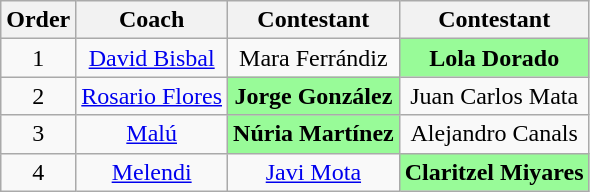<table class="wikitable sortable" style="text-align: center; width: auto;">
<tr class="hintergrundfarbe5">
<th>Order</th>
<th>Coach</th>
<th>Contestant</th>
<th>Contestant</th>
</tr>
<tr>
<td>1</td>
<td><a href='#'>David Bisbal</a></td>
<td>Mara Ferrándiz</td>
<th style="background:palegreen">Lola Dorado</th>
</tr>
<tr>
<td>2</td>
<td><a href='#'>Rosario Flores</a></td>
<th style="background:palegreen">Jorge González</th>
<td>Juan Carlos Mata</td>
</tr>
<tr>
<td>3</td>
<td><a href='#'>Malú</a></td>
<th style="background:palegreen">Núria Martínez</th>
<td>Alejandro Canals</td>
</tr>
<tr>
<td>4</td>
<td><a href='#'>Melendi</a></td>
<td><a href='#'>Javi Mota</a></td>
<th style="background:palegreen">Claritzel Miyares</th>
</tr>
</table>
